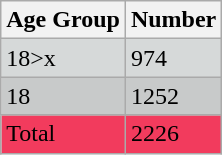<table class="wikitable">
<tr>
<th>Age Group</th>
<th>Number</th>
</tr>
<tr>
<td style="background: #D6D9D9">18>x</td>
<td style="background: #D6D9D9">974</td>
</tr>
<tr>
<td style="background: #C8CACA">18<x</td>
<td style="background: #C8CACA">1252</td>
</tr>
<tr>
<td style="background:#F23B5D">Total</td>
<td style="background:#F23B5D">2226</td>
</tr>
</table>
